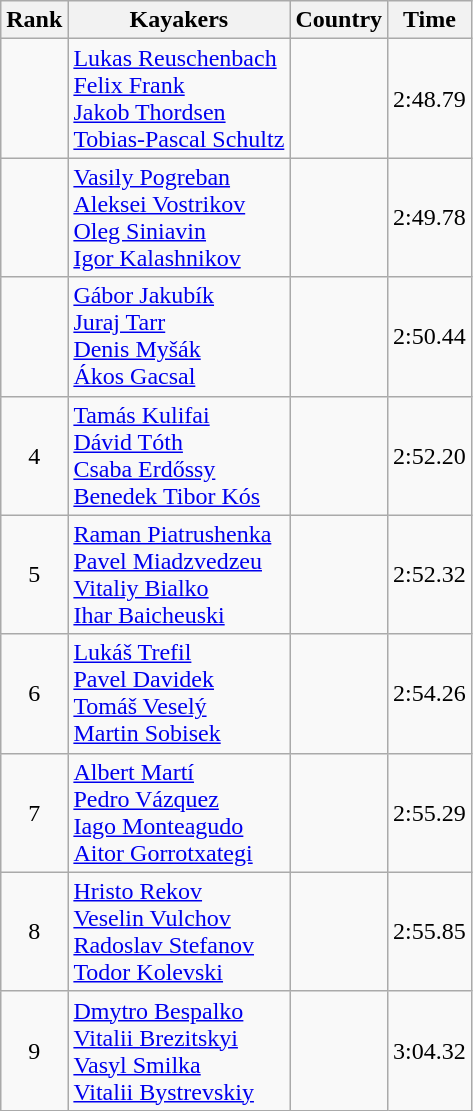<table class="wikitable" style="text-align:center">
<tr>
<th>Rank</th>
<th>Kayakers</th>
<th>Country</th>
<th>Time</th>
</tr>
<tr>
<td></td>
<td align="left"><a href='#'>Lukas Reuschenbach</a><br><a href='#'>Felix Frank</a><br><a href='#'>Jakob Thordsen</a><br><a href='#'>Tobias-Pascal Schultz</a></td>
<td align="left"></td>
<td>2:48.79</td>
</tr>
<tr>
<td></td>
<td align="left"><a href='#'>Vasily Pogreban</a><br><a href='#'>Aleksei Vostrikov</a><br><a href='#'>Oleg Siniavin</a><br><a href='#'>Igor Kalashnikov</a></td>
<td align="left"></td>
<td>2:49.78</td>
</tr>
<tr>
<td></td>
<td align="left"><a href='#'>Gábor Jakubík</a><br><a href='#'>Juraj Tarr</a><br><a href='#'>Denis Myšák</a><br><a href='#'>Ákos Gacsal</a></td>
<td align="left"></td>
<td>2:50.44</td>
</tr>
<tr>
<td>4</td>
<td align="left"><a href='#'>Tamás Kulifai</a><br><a href='#'>Dávid Tóth</a><br><a href='#'>Csaba Erdőssy</a><br><a href='#'>Benedek Tibor Kós</a></td>
<td align="left"></td>
<td>2:52.20</td>
</tr>
<tr>
<td>5</td>
<td align="left"><a href='#'>Raman Piatrushenka</a><br><a href='#'>Pavel Miadzvedzeu</a><br><a href='#'>Vitaliy Bialko</a><br><a href='#'>Ihar Baicheuski</a></td>
<td align="left"></td>
<td>2:52.32</td>
</tr>
<tr>
<td>6</td>
<td align="left"><a href='#'>Lukáš Trefil</a><br><a href='#'>Pavel Davidek</a><br><a href='#'>Tomáš Veselý</a><br><a href='#'>Martin Sobisek</a></td>
<td align="left"></td>
<td>2:54.26</td>
</tr>
<tr>
<td>7</td>
<td align="left"><a href='#'>Albert Martí</a><br><a href='#'>Pedro Vázquez</a><br><a href='#'>Iago Monteagudo</a><br><a href='#'>Aitor Gorrotxategi</a></td>
<td align="left"></td>
<td>2:55.29</td>
</tr>
<tr>
<td>8</td>
<td align="left"><a href='#'>Hristo Rekov</a><br><a href='#'>Veselin Vulchov</a><br><a href='#'>Radoslav Stefanov</a><br><a href='#'>Todor Kolevski</a></td>
<td align="left"></td>
<td>2:55.85</td>
</tr>
<tr>
<td>9</td>
<td align="left"><a href='#'>Dmytro Bespalko</a><br><a href='#'>Vitalii Brezitskyi</a><br><a href='#'>Vasyl Smilka</a><br><a href='#'>Vitalii Bystrevskiy</a></td>
<td align="left"></td>
<td>3:04.32</td>
</tr>
</table>
